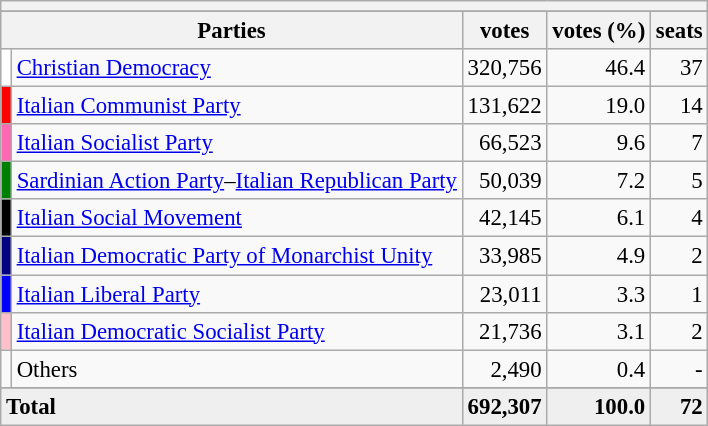<table class="wikitable" style="font-size:95%">
<tr>
<th colspan=5></th>
</tr>
<tr>
</tr>
<tr bgcolor="EFEFEF">
<th Colspan=2>Parties</th>
<th>votes</th>
<th>votes (%)</th>
<th>seats</th>
</tr>
<tr>
<td bgcolor=White></td>
<td><a href='#'>Christian Democracy</a></td>
<td align=right>320,756</td>
<td align=right>46.4</td>
<td align=right>37</td>
</tr>
<tr>
<td bgcolor=Red></td>
<td><a href='#'>Italian Communist Party</a></td>
<td align=right>131,622</td>
<td align=right>19.0</td>
<td align=right>14</td>
</tr>
<tr>
<td bgcolor=Hotpink></td>
<td><a href='#'>Italian Socialist Party</a></td>
<td align=right>66,523</td>
<td align=right>9.6</td>
<td align=right>7</td>
</tr>
<tr>
<td bgcolor=Green></td>
<td><a href='#'>Sardinian Action Party</a>–<a href='#'>Italian Republican Party</a></td>
<td align=right>50,039</td>
<td align=right>7.2</td>
<td align=right>5</td>
</tr>
<tr>
<td bgcolor=Black></td>
<td><a href='#'>Italian Social Movement</a></td>
<td align=right>42,145</td>
<td align=right>6.1</td>
<td align=right>4</td>
</tr>
<tr>
<td bgcolor=Navy></td>
<td><a href='#'>Italian Democratic Party of Monarchist Unity</a></td>
<td align=right>33,985</td>
<td align=right>4.9</td>
<td align=right>2</td>
</tr>
<tr>
<td bgcolor=Blue></td>
<td><a href='#'>Italian Liberal Party</a></td>
<td align=right>23,011</td>
<td align=right>3.3</td>
<td align=right>1</td>
</tr>
<tr>
<td bgcolor=Pink></td>
<td><a href='#'>Italian Democratic Socialist Party</a></td>
<td align=right>21,736</td>
<td align=right>3.1</td>
<td align=right>2</td>
</tr>
<tr>
<td bgcolor=></td>
<td>Others</td>
<td align=right>2,490</td>
<td align=right>0.4</td>
<td align=right>-</td>
</tr>
<tr>
</tr>
<tr bgcolor="EFEFEF">
<td colspan=2><strong>Total</strong></td>
<td align=right><strong>692,307</strong></td>
<td align=right><strong>100.0</strong></td>
<td align=right><strong>72</strong></td>
</tr>
</table>
